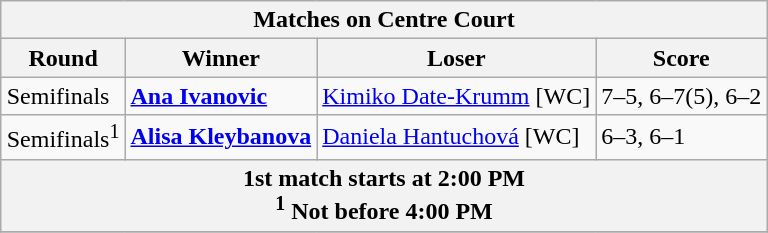<table class="wikitable collapsible uncollapsed" style="margin:0.2em auto;">
<tr>
<th colspan=4>Matches on Centre Court</th>
</tr>
<tr>
<th>Round</th>
<th>Winner</th>
<th>Loser</th>
<th>Score</th>
</tr>
<tr align=left>
<td>Semifinals</td>
<td> <strong><a href='#'>Ana Ivanovic</a></strong></td>
<td> <a href='#'>Kimiko Date-Krumm</a> [WC]</td>
<td>7–5, 6–7(5), 6–2</td>
</tr>
<tr align=left>
<td>Semifinals<sup>1</sup></td>
<td> <strong><a href='#'>Alisa Kleybanova</a></strong></td>
<td> <a href='#'>Daniela Hantuchová</a> [WC]</td>
<td>6–3, 6–1</td>
</tr>
<tr align=center>
<th colspan=4>1st match starts at 2:00 PM <br> <sup>1</sup> Not before 4:00 PM</th>
</tr>
<tr>
</tr>
</table>
